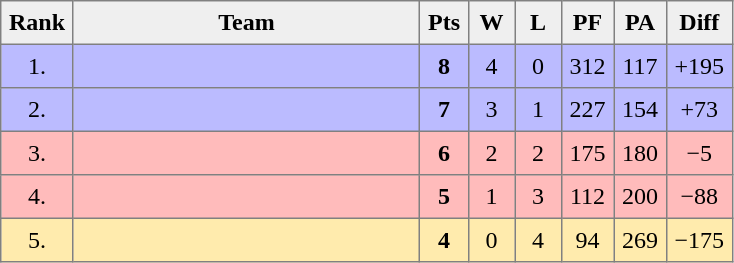<table style=border-collapse:collapse border=1 cellspacing=0 cellpadding=5>
<tr align=center bgcolor=#efefef>
<th width=20>Rank</th>
<th width=220>Team</th>
<th width=20>Pts</th>
<th width=20>W</th>
<th width=20>L</th>
<th width=20>PF</th>
<th width=20>PA</th>
<th width=20>Diff</th>
</tr>
<tr align=center bgcolor="#BBBBFF">
<td>1.</td>
<td align=left></td>
<td><strong>8</strong></td>
<td>4</td>
<td>0</td>
<td>312</td>
<td>117</td>
<td>+195</td>
</tr>
<tr align=center bgcolor="#BBBBFF">
<td>2.</td>
<td align=left></td>
<td><strong>7</strong></td>
<td>3</td>
<td>1</td>
<td>227</td>
<td>154</td>
<td>+73</td>
</tr>
<tr align=center bgcolor="#ffbbbb">
<td>3.</td>
<td align=left></td>
<td><strong>6</strong></td>
<td>2</td>
<td>2</td>
<td>175</td>
<td>180</td>
<td>−5</td>
</tr>
<tr align=center bgcolor="#ffbbbb">
<td>4.</td>
<td align=left></td>
<td><strong>5</strong></td>
<td>1</td>
<td>3</td>
<td>112</td>
<td>200</td>
<td>−88</td>
</tr>
<tr align=center bgcolor="#ffebad">
<td>5.</td>
<td align=left></td>
<td><strong>4</strong></td>
<td>0</td>
<td>4</td>
<td>94</td>
<td>269</td>
<td>−175</td>
</tr>
</table>
